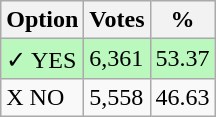<table class="wikitable">
<tr>
<th>Option</th>
<th>Votes</th>
<th>%</th>
</tr>
<tr>
<td style=background:#bbf8be>✓ YES</td>
<td style=background:#bbf8be>6,361</td>
<td style=background:#bbf8be>53.37</td>
</tr>
<tr>
<td>X NO</td>
<td>5,558</td>
<td>46.63</td>
</tr>
</table>
